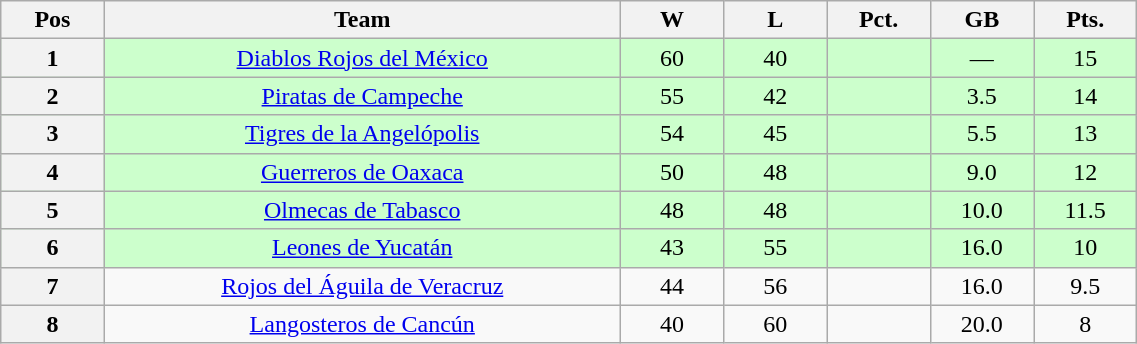<table class="wikitable plainrowheaders" width="60%" style="text-align:center;">
<tr>
<th scope="col" width="5%">Pos</th>
<th scope="col" width="25%">Team</th>
<th scope="col" width="5%">W</th>
<th scope="col" width="5%">L</th>
<th scope="col" width="5%">Pct.</th>
<th scope="col" width="5%">GB</th>
<th scope="col" width="5%">Pts.</th>
</tr>
<tr style="background-color:#ccffcc;">
<th>1</th>
<td><a href='#'>Diablos Rojos del México</a></td>
<td>60</td>
<td>40</td>
<td></td>
<td>—</td>
<td>15</td>
</tr>
<tr style="background-color:#ccffcc;">
<th>2</th>
<td><a href='#'>Piratas de Campeche</a></td>
<td>55</td>
<td>42</td>
<td></td>
<td>3.5</td>
<td>14</td>
</tr>
<tr style="background-color:#ccffcc;">
<th>3</th>
<td><a href='#'>Tigres de la Angelópolis</a></td>
<td>54</td>
<td>45</td>
<td></td>
<td>5.5</td>
<td>13</td>
</tr>
<tr style="background-color:#ccffcc;">
<th>4</th>
<td><a href='#'>Guerreros de Oaxaca</a></td>
<td>50</td>
<td>48</td>
<td></td>
<td>9.0</td>
<td>12</td>
</tr>
<tr style="background-color:#ccffcc;">
<th>5</th>
<td><a href='#'>Olmecas de Tabasco</a></td>
<td>48</td>
<td>48</td>
<td></td>
<td>10.0</td>
<td>11.5</td>
</tr>
<tr style="background-color:#ccffcc;">
<th>6</th>
<td><a href='#'>Leones de Yucatán</a></td>
<td>43</td>
<td>55</td>
<td></td>
<td>16.0</td>
<td>10</td>
</tr>
<tr>
<th>7</th>
<td><a href='#'>Rojos del Águila de Veracruz</a></td>
<td>44</td>
<td>56</td>
<td></td>
<td>16.0</td>
<td>9.5</td>
</tr>
<tr>
<th>8</th>
<td><a href='#'>Langosteros de Cancún</a></td>
<td>40</td>
<td>60</td>
<td></td>
<td>20.0</td>
<td>8</td>
</tr>
</table>
